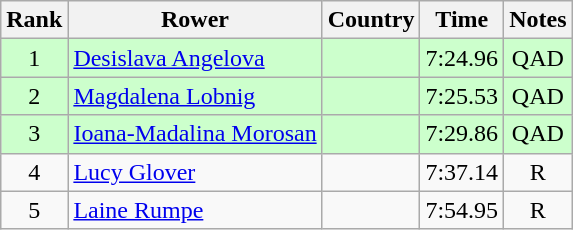<table class="wikitable" style="text-align:center">
<tr>
<th>Rank</th>
<th>Rower</th>
<th>Country</th>
<th>Time</th>
<th>Notes</th>
</tr>
<tr bgcolor=ccffcc>
<td>1</td>
<td align="left"><a href='#'>Desislava Angelova</a></td>
<td align="left"></td>
<td>7:24.96</td>
<td>QAD</td>
</tr>
<tr bgcolor=ccffcc>
<td>2</td>
<td align="left"><a href='#'>Magdalena Lobnig</a></td>
<td align="left"></td>
<td>7:25.53</td>
<td>QAD</td>
</tr>
<tr bgcolor=ccffcc>
<td>3</td>
<td align="left"><a href='#'>Ioana-Madalina Morosan</a></td>
<td align="left"></td>
<td>7:29.86</td>
<td>QAD</td>
</tr>
<tr>
<td>4</td>
<td align="left"><a href='#'>Lucy Glover</a></td>
<td align="left"></td>
<td>7:37.14</td>
<td>R</td>
</tr>
<tr>
<td>5</td>
<td align="left"><a href='#'>Laine Rumpe</a></td>
<td align="left"></td>
<td>7:54.95</td>
<td>R</td>
</tr>
</table>
